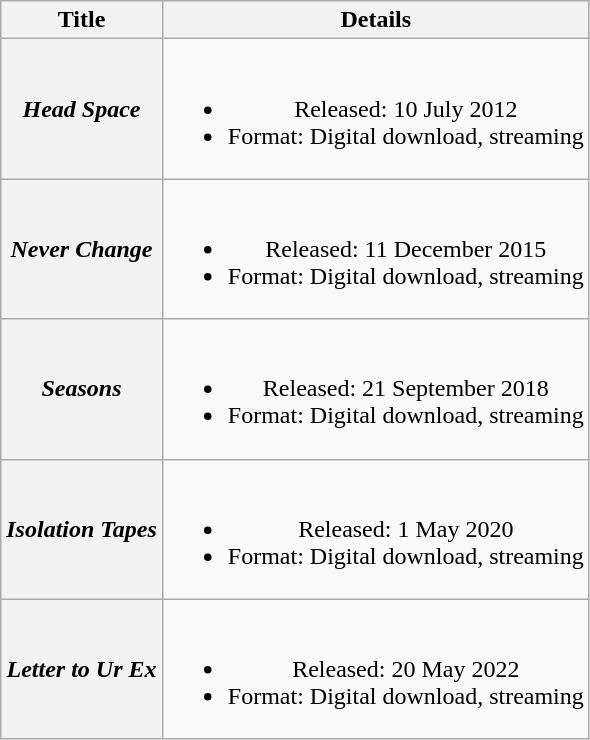<table class="wikitable plainrowheaders" style="text-align:center;">
<tr>
<th scope="col">Title</th>
<th scope="col">Details</th>
</tr>
<tr>
<th scope="row"><em>Head Space</em></th>
<td><br><ul><li>Released: 10 July 2012</li><li>Format: Digital download, streaming</li></ul></td>
</tr>
<tr>
<th scope="row"><em>Never Change</em></th>
<td><br><ul><li>Released: 11 December 2015</li><li>Format: Digital download, streaming</li></ul></td>
</tr>
<tr>
<th scope="row"><em>Seasons</em></th>
<td><br><ul><li>Released: 21 September 2018</li><li>Format: Digital download, streaming</li></ul></td>
</tr>
<tr>
<th scope="row"><em>Isolation Tapes</em></th>
<td><br><ul><li>Released: 1 May 2020</li><li>Format: Digital download, streaming</li></ul></td>
</tr>
<tr>
<th scope="row"><em>Letter to Ur Ex</em></th>
<td><br><ul><li>Released: 20 May 2022</li><li>Format: Digital download, streaming</li></ul></td>
</tr>
</table>
